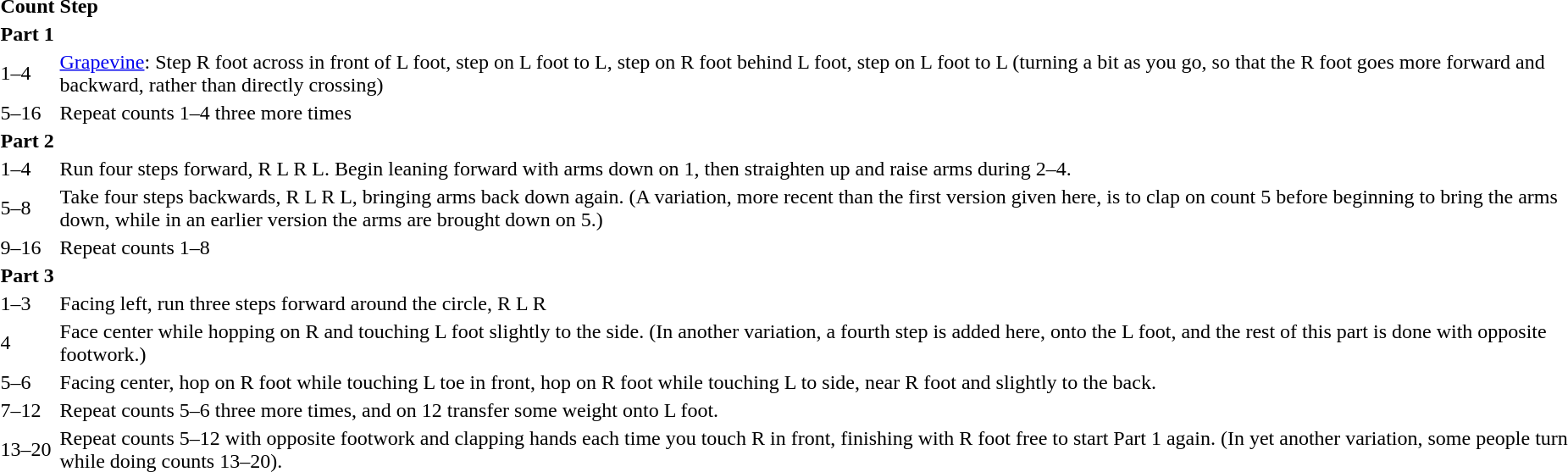<table>
<tr>
<td><strong>Count</strong></td>
<td><strong>Step</strong></td>
</tr>
<tr>
<td><strong>Part 1</strong></td>
</tr>
<tr>
<td>1–4</td>
<td><a href='#'>Grapevine</a>: Step R foot across in front of L foot, step on L foot to L, step on R foot behind L foot, step on L foot to L (turning a bit as you go, so that the R foot goes more forward and backward, rather than directly crossing)</td>
</tr>
<tr>
<td>5–16</td>
<td>Repeat counts 1–4 three more times</td>
</tr>
<tr>
<td><strong>Part 2</strong></td>
</tr>
<tr>
<td>1–4</td>
<td>Run four steps forward, R L R L. Begin leaning forward with arms down on 1, then straighten up and raise arms during 2–4.</td>
</tr>
<tr>
<td>5–8</td>
<td>Take four steps backwards, R L R L, bringing arms back down again. (A variation, more recent than the first version given here, is to clap on count 5 before beginning to bring the arms down, while in an earlier version the arms are brought down on 5.)</td>
</tr>
<tr>
<td>9–16</td>
<td>Repeat counts 1–8</td>
</tr>
<tr>
<td><strong>Part 3</strong></td>
</tr>
<tr>
<td>1–3</td>
<td>Facing left, run three steps forward around the circle, R L R</td>
</tr>
<tr>
<td>4</td>
<td>Face center while hopping on R and touching L foot slightly to the side. (In another variation, a fourth step is added here, onto the L foot, and the rest of this part is done with opposite footwork.)</td>
</tr>
<tr>
<td>5–6</td>
<td>Facing center, hop on R foot while touching L toe in front, hop on R foot while touching L to side, near R foot and slightly to the back.</td>
</tr>
<tr>
<td>7–12</td>
<td>Repeat counts 5–6 three more times, and on 12 transfer some weight onto L foot.</td>
</tr>
<tr>
<td>13–20</td>
<td>Repeat counts 5–12 with opposite footwork and clapping hands each time you touch R in front, finishing with R foot free to start Part 1 again. (In yet another variation, some people turn while doing counts 13–20).</td>
</tr>
</table>
